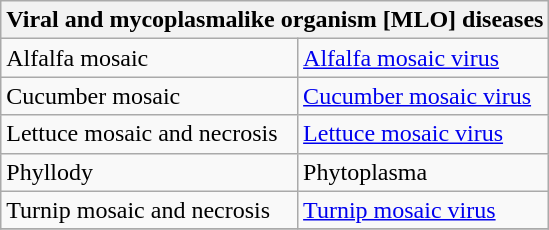<table class="wikitable" style="clear">
<tr>
<th colspan=2><strong>Viral and mycoplasmalike organism [MLO] diseases</strong><br></th>
</tr>
<tr>
<td>Alfalfa mosaic</td>
<td><a href='#'>Alfalfa mosaic virus</a></td>
</tr>
<tr>
<td>Cucumber mosaic</td>
<td><a href='#'>Cucumber mosaic virus</a></td>
</tr>
<tr>
<td>Lettuce mosaic and necrosis</td>
<td><a href='#'>Lettuce mosaic virus</a></td>
</tr>
<tr>
<td>Phyllody</td>
<td>Phytoplasma</td>
</tr>
<tr>
<td>Turnip mosaic and necrosis</td>
<td><a href='#'>Turnip mosaic virus</a></td>
</tr>
<tr>
</tr>
</table>
